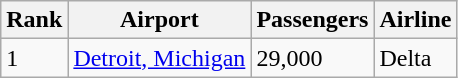<table class="wikitable">
<tr>
<th>Rank</th>
<th>Airport</th>
<th>Passengers</th>
<th>Airline</th>
</tr>
<tr>
<td>1</td>
<td><a href='#'>Detroit, Michigan</a></td>
<td>29,000</td>
<td>Delta</td>
</tr>
</table>
